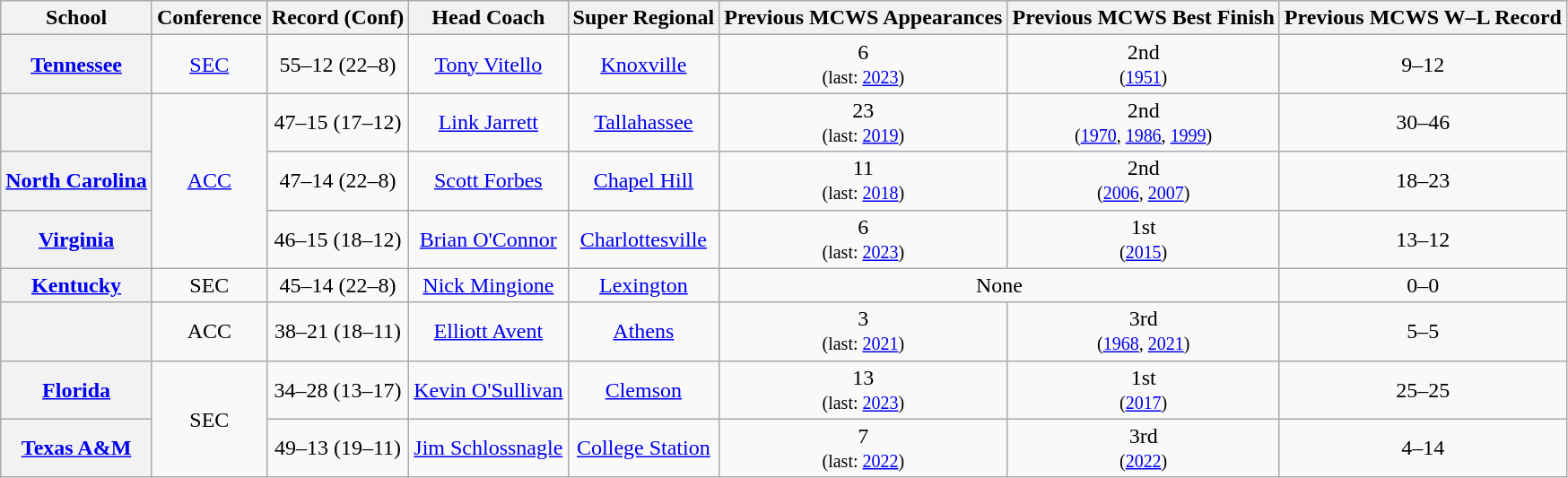<table class="wikitable sortable plainrowheaders" style="text-align:center">
<tr>
<th scope="col">School</th>
<th scope="col">Conference</th>
<th scope="col">Record (Conf)</th>
<th scope="col">Head Coach</th>
<th scope="col">Super Regional</th>
<th scope="col">Previous MCWS Appearances</th>
<th scope="col">Previous MCWS Best Finish</th>
<th scope="col">Previous MCWS W–L Record</th>
</tr>
<tr>
<th scope="row" style="text-align:center"><a href='#'>Tennessee</a></th>
<td><a href='#'>SEC</a></td>
<td>55–12 (22–8)</td>
<td><a href='#'>Tony Vitello</a></td>
<td><a href='#'>Knoxville</a></td>
<td>6<br><small>(last: <a href='#'>2023</a>)</small></td>
<td>2nd<br><small>(<a href='#'>1951</a>)</small></td>
<td>9–12</td>
</tr>
<tr>
<th scope="row" style="text-align:center"></th>
<td rowspan="3"><a href='#'>ACC</a></td>
<td>47–15 (17–12)</td>
<td><a href='#'>Link Jarrett</a></td>
<td><a href='#'>Tallahassee</a></td>
<td>23<br><small>(last: <a href='#'>2019</a>)</small></td>
<td>2nd<br><small>(<a href='#'>1970</a>, <a href='#'>1986</a>, <a href='#'>1999</a>)</small></td>
<td>30–46</td>
</tr>
<tr>
<th scope="row" style="text-align:center"><a href='#'>North Carolina</a></th>
<td>47–14 (22–8)</td>
<td><a href='#'>Scott Forbes</a></td>
<td><a href='#'>Chapel Hill</a></td>
<td>11<br><small>(last: <a href='#'>2018</a>)</small></td>
<td>2nd<br><small>(<a href='#'>2006</a>, <a href='#'>2007</a>)</small></td>
<td>18–23</td>
</tr>
<tr>
<th scope="row" style="text-align:center"><a href='#'>Virginia</a></th>
<td>46–15 (18–12)</td>
<td><a href='#'> Brian O'Connor</a></td>
<td><a href='#'> Charlottesville</a></td>
<td>6<br><small>(last: <a href='#'>2023</a>)</small></td>
<td>1st<br><small>(<a href='#'>2015</a>)</small></td>
<td>13–12</td>
</tr>
<tr>
<th scope="row" style="text-align:center"><a href='#'>Kentucky</a></th>
<td>SEC</td>
<td>45–14 (22–8)</td>
<td><a href='#'>Nick Mingione</a></td>
<td><a href='#'>Lexington</a></td>
<td colspan="2">None</td>
<td>0–0</td>
</tr>
<tr>
<th scope="row" style="text-align:center"></th>
<td>ACC</td>
<td>38–21 (18–11)</td>
<td><a href='#'>Elliott Avent</a></td>
<td><a href='#'>Athens</a></td>
<td>3<br><small>(last: <a href='#'>2021</a>)</small></td>
<td>3rd<br><small>(<a href='#'>1968</a>, <a href='#'>2021</a>)</small></td>
<td>5–5</td>
</tr>
<tr>
<th scope="row" style="text-align:center"><a href='#'>Florida</a></th>
<td rowspan="2">SEC</td>
<td>34–28 (13–17)</td>
<td><a href='#'>Kevin O'Sullivan</a></td>
<td><a href='#'>Clemson</a></td>
<td>13<br><small>(last: <a href='#'>2023</a>)</small></td>
<td>1st<br><small>(<a href='#'>2017</a>)</small></td>
<td>25–25</td>
</tr>
<tr>
<th scope="row" style="text-align:center"><a href='#'>Texas A&M</a></th>
<td>49–13 (19–11)</td>
<td><a href='#'>Jim Schlossnagle</a></td>
<td><a href='#'>College Station</a></td>
<td>7<br><small>(last: <a href='#'>2022</a>)</small></td>
<td>3rd<br><small>(<a href='#'>2022</a>)</small></td>
<td>4–14</td>
</tr>
</table>
